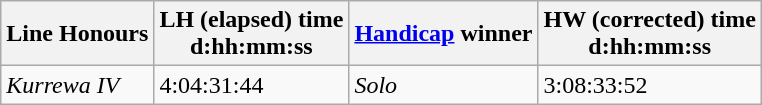<table class="wikitable">
<tr>
<th>Line Honours</th>
<th>LH (elapsed) time <br>d:hh:mm:ss</th>
<th><a href='#'>Handicap</a> winner</th>
<th>HW (corrected) time <br>d:hh:mm:ss</th>
</tr>
<tr>
<td><em>Kurrewa IV</em></td>
<td>4:04:31:44</td>
<td><em>Solo</em></td>
<td>3:08:33:52</td>
</tr>
</table>
